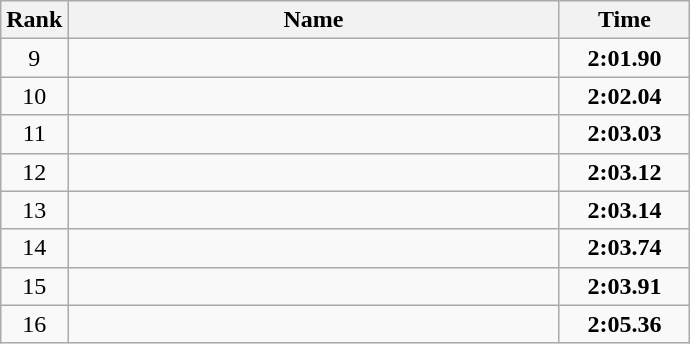<table class="wikitable">
<tr>
<th>Rank</th>
<th align="center" style="width: 20em">Name</th>
<th align="center" style="width: 5em">Time</th>
</tr>
<tr>
<td align="center">9</td>
<td></td>
<td align="center"><strong>2:01.90</strong></td>
</tr>
<tr>
<td align="center">10</td>
<td></td>
<td align="center"><strong>2:02.04</strong></td>
</tr>
<tr>
<td align="center">11</td>
<td></td>
<td align="center"><strong>2:03.03</strong></td>
</tr>
<tr>
<td align="center">12</td>
<td></td>
<td align="center"><strong>2:03.12</strong></td>
</tr>
<tr>
<td align="center">13</td>
<td></td>
<td align="center"><strong>2:03.14</strong></td>
</tr>
<tr>
<td align="center">14</td>
<td></td>
<td align="center"><strong>2:03.74</strong></td>
</tr>
<tr>
<td align="center">15</td>
<td></td>
<td align="center"><strong>2:03.91</strong></td>
</tr>
<tr>
<td align="center">16</td>
<td></td>
<td align="center"><strong>2:05.36</strong></td>
</tr>
</table>
